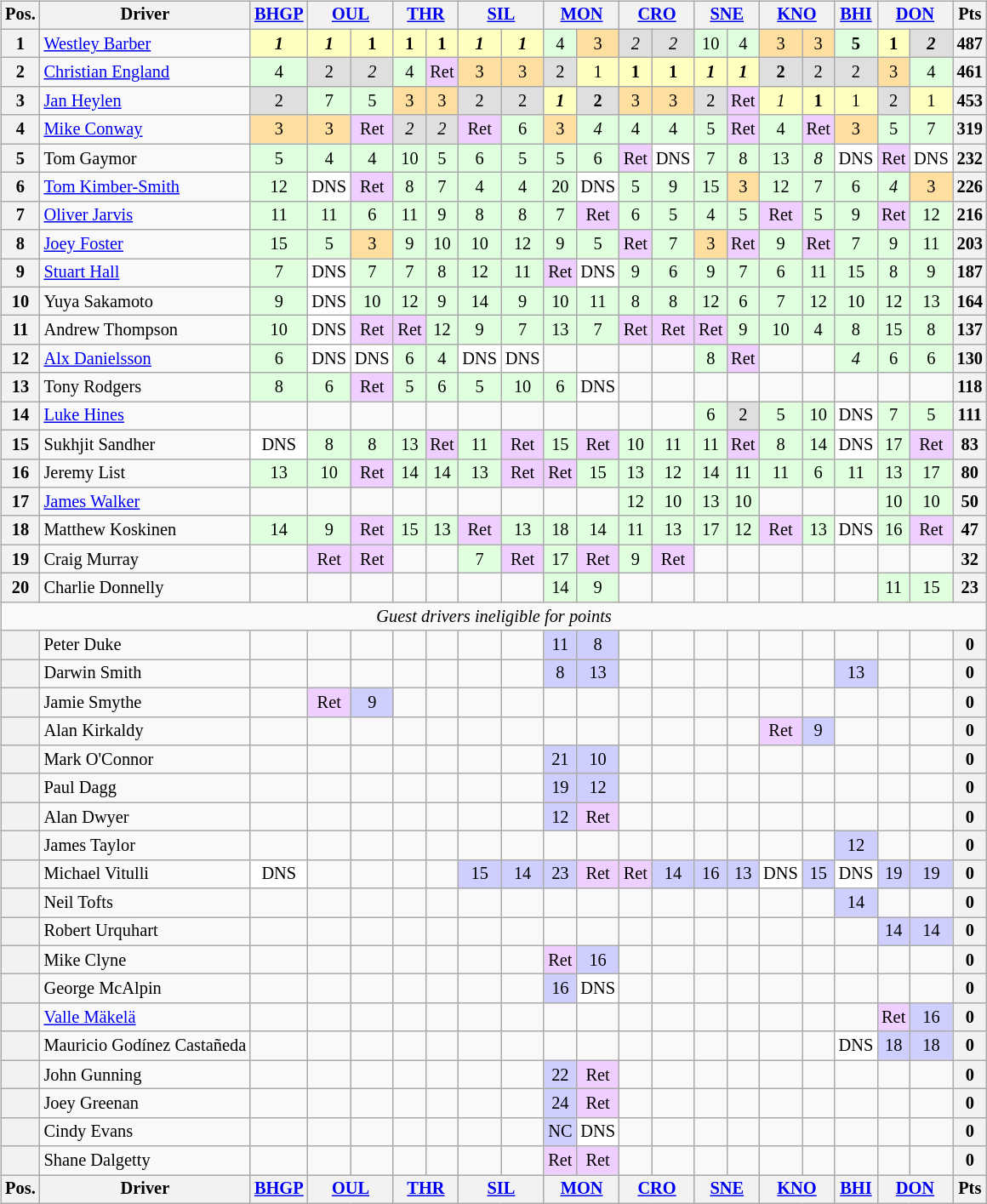<table>
<tr valign="top">
<td><br><table class="wikitable" style="font-size: 85%; text-align:center;">
<tr valign="top">
<th valign="middle">Pos.</th>
<th valign="middle">Driver</th>
<th><a href='#'>BHGP</a><br></th>
<th colspan="2"><a href='#'>OUL</a><br></th>
<th colspan="2"><a href='#'>THR</a><br></th>
<th colspan="2"><a href='#'>SIL</a><br></th>
<th colspan="2"><a href='#'>MON</a><br></th>
<th colspan="2"><a href='#'>CRO</a><br></th>
<th colspan="2"><a href='#'>SNE</a><br></th>
<th colspan="2"><a href='#'>KNO</a><br></th>
<th><a href='#'>BHI</a><br></th>
<th colspan="2"><a href='#'>DON</a><br></th>
<th valign="middle">Pts</th>
</tr>
<tr>
<th>1</th>
<td align=left> <a href='#'>Westley Barber</a></td>
<td style="background:#FFFFBF;"><strong><em>1</em></strong></td>
<td style="background:#FFFFBF;"><strong><em>1</em></strong></td>
<td style="background:#FFFFBF;"><strong>1</strong></td>
<td style="background:#FFFFBF;"><strong>1</strong></td>
<td style="background:#FFFFBF;"><strong>1</strong></td>
<td style="background:#FFFFBF;"><strong><em>1</em></strong></td>
<td style="background:#FFFFBF;"><strong><em>1</em></strong></td>
<td style="background:#DFFFDF;">4</td>
<td style="background:#FFDF9F;">3</td>
<td style="background:#DFDFDF;"><em>2</em></td>
<td style="background:#DFDFDF;"><em>2</em></td>
<td style="background:#DFFFDF;">10</td>
<td style="background:#DFFFDF;">4</td>
<td style="background:#FFDF9F;">3</td>
<td style="background:#FFDF9F;">3</td>
<td style="background:#DFFFDF;"><strong>5</strong></td>
<td style="background:#FFFFBF;"><strong>1</strong></td>
<td style="background:#DFDFDF;"><strong><em>2</em></strong></td>
<th>487</th>
</tr>
<tr>
<th>2</th>
<td align=left> <a href='#'>Christian England</a></td>
<td style="background:#DFFFDF;">4</td>
<td style="background:#DFDFDF;">2</td>
<td style="background:#DFDFDF;"><em>2</em></td>
<td style="background:#DFFFDF;">4</td>
<td style="background:#EFCFFF;">Ret</td>
<td style="background:#FFDF9F;">3</td>
<td style="background:#FFDF9F;">3</td>
<td style="background:#DFDFDF;">2</td>
<td style="background:#FFFFBF;">1</td>
<td style="background:#FFFFBF;"><strong>1</strong></td>
<td style="background:#FFFFBF;"><strong>1</strong></td>
<td style="background:#FFFFBF;"><strong><em>1</em></strong></td>
<td style="background:#FFFFBF;"><strong><em>1</em></strong></td>
<td style="background:#DFDFDF;"><strong>2</strong></td>
<td style="background:#DFDFDF;">2</td>
<td style="background:#DFDFDF;">2</td>
<td style="background:#FFDF9F;">3</td>
<td style="background:#DFFFDF;">4</td>
<th>461</th>
</tr>
<tr>
<th>3</th>
<td align=left> <a href='#'>Jan Heylen</a></td>
<td style="background:#DFDFDF;">2</td>
<td style="background:#DFFFDF;">7</td>
<td style="background:#DFFFDF;">5</td>
<td style="background:#FFDF9F;">3</td>
<td style="background:#FFDF9F;">3</td>
<td style="background:#DFDFDF;">2</td>
<td style="background:#DFDFDF;">2</td>
<td style="background:#FFFFBF;"><strong><em>1</em></strong></td>
<td style="background:#DFDFDF;"><strong>2</strong></td>
<td style="background:#FFDF9F;">3</td>
<td style="background:#FFDF9F;">3</td>
<td style="background:#DFDFDF;">2</td>
<td style="background:#EFCFFF;">Ret</td>
<td style="background:#FFFFBF;"><em>1</em></td>
<td style="background:#FFFFBF;"><strong>1</strong></td>
<td style="background:#FFFFBF;">1</td>
<td style="background:#DFDFDF;">2</td>
<td style="background:#FFFFBF;">1</td>
<th>453</th>
</tr>
<tr>
<th>4</th>
<td align=left> <a href='#'>Mike Conway</a></td>
<td style="background:#FFDF9F;">3</td>
<td style="background:#FFDF9F;">3</td>
<td style="background:#EFCFFF;">Ret</td>
<td style="background:#DFDFDF;"><em>2</em></td>
<td style="background:#DFDFDF;"><em>2</em></td>
<td style="background:#EFCFFF;">Ret</td>
<td style="background:#DFFFDF;">6</td>
<td style="background:#FFDF9F;">3</td>
<td style="background:#DFFFDF;"><em>4</em></td>
<td style="background:#DFFFDF;">4</td>
<td style="background:#DFFFDF;">4</td>
<td style="background:#DFFFDF;">5</td>
<td style="background:#EFCFFF;">Ret</td>
<td style="background:#DFFFDF;">4</td>
<td style="background:#EFCFFF;">Ret</td>
<td style="background:#FFDF9F;">3</td>
<td style="background:#DFFFDF;">5</td>
<td style="background:#DFFFDF;">7</td>
<th>319</th>
</tr>
<tr>
<th>5</th>
<td align=left> Tom Gaymor</td>
<td style="background:#DFFFDF;">5</td>
<td style="background:#DFFFDF;">4</td>
<td style="background:#DFFFDF;">4</td>
<td style="background:#DFFFDF;">10</td>
<td style="background:#DFFFDF;">5</td>
<td style="background:#DFFFDF;">6</td>
<td style="background:#DFFFDF;">5</td>
<td style="background:#DFFFDF;">5</td>
<td style="background:#DFFFDF;">6</td>
<td style="background:#EFCFFF;">Ret</td>
<td style="background:#FFFFFF;">DNS</td>
<td style="background:#DFFFDF;">7</td>
<td style="background:#DFFFDF;">8</td>
<td style="background:#DFFFDF;">13</td>
<td style="background:#DFFFDF;"><em>8</em></td>
<td style="background:#FFFFFF;">DNS</td>
<td style="background:#EFCFFF;">Ret</td>
<td style="background:#FFFFFF;">DNS</td>
<th>232</th>
</tr>
<tr>
<th>6</th>
<td align=left nowrap> <a href='#'>Tom Kimber-Smith</a></td>
<td style="background:#DFFFDF;">12</td>
<td style="background:#FFFFFF;">DNS</td>
<td style="background:#EFCFFF;">Ret</td>
<td style="background:#DFFFDF;">8</td>
<td style="background:#DFFFDF;">7</td>
<td style="background:#DFFFDF;">4</td>
<td style="background:#DFFFDF;">4</td>
<td style="background:#DFFFDF;">20</td>
<td style="background:#FFFFFF;">DNS</td>
<td style="background:#DFFFDF;">5</td>
<td style="background:#DFFFDF;">9</td>
<td style="background:#DFFFDF;">15</td>
<td style="background:#FFDF9F;">3</td>
<td style="background:#DFFFDF;">12</td>
<td style="background:#DFFFDF;">7</td>
<td style="background:#DFFFDF;">6</td>
<td style="background:#DFFFDF;"><em>4</em></td>
<td style="background:#FFDF9F;">3</td>
<th>226</th>
</tr>
<tr>
<th>7</th>
<td align=left> <a href='#'>Oliver Jarvis</a></td>
<td style="background:#DFFFDF;">11</td>
<td style="background:#DFFFDF;">11</td>
<td style="background:#DFFFDF;">6</td>
<td style="background:#DFFFDF;">11</td>
<td style="background:#DFFFDF;">9</td>
<td style="background:#DFFFDF;">8</td>
<td style="background:#DFFFDF;">8</td>
<td style="background:#DFFFDF;">7</td>
<td style="background:#EFCFFF;">Ret</td>
<td style="background:#DFFFDF;">6</td>
<td style="background:#DFFFDF;">5</td>
<td style="background:#DFFFDF;">4</td>
<td style="background:#DFFFDF;">5</td>
<td style="background:#EFCFFF;">Ret</td>
<td style="background:#DFFFDF;">5</td>
<td style="background:#DFFFDF;">9</td>
<td style="background:#EFCFFF;">Ret</td>
<td style="background:#DFFFDF;">12</td>
<th>216</th>
</tr>
<tr>
<th>8</th>
<td align=left> <a href='#'>Joey Foster</a></td>
<td style="background:#DFFFDF;">15</td>
<td style="background:#DFFFDF;">5</td>
<td style="background:#FFDF9F;">3</td>
<td style="background:#DFFFDF;">9</td>
<td style="background:#DFFFDF;">10</td>
<td style="background:#DFFFDF;">10</td>
<td style="background:#DFFFDF;">12</td>
<td style="background:#DFFFDF;">9</td>
<td style="background:#DFFFDF;">5</td>
<td style="background:#EFCFFF;">Ret</td>
<td style="background:#DFFFDF;">7</td>
<td style="background:#FFDF9F;">3</td>
<td style="background:#EFCFFF;">Ret</td>
<td style="background:#DFFFDF;">9</td>
<td style="background:#EFCFFF;">Ret</td>
<td style="background:#DFFFDF;">7</td>
<td style="background:#DFFFDF;">9</td>
<td style="background:#DFFFDF;">11</td>
<th>203</th>
</tr>
<tr>
<th>9</th>
<td align=left> <a href='#'>Stuart Hall</a></td>
<td style="background:#DFFFDF;">7</td>
<td style="background:#FFFFFF;">DNS</td>
<td style="background:#DFFFDF;">7</td>
<td style="background:#DFFFDF;">7</td>
<td style="background:#DFFFDF;">8</td>
<td style="background:#DFFFDF;">12</td>
<td style="background:#DFFFDF;">11</td>
<td style="background:#EFCFFF;">Ret</td>
<td style="background:#FFFFFF;">DNS</td>
<td style="background:#DFFFDF;">9</td>
<td style="background:#DFFFDF;">6</td>
<td style="background:#DFFFDF;">9</td>
<td style="background:#DFFFDF;">7</td>
<td style="background:#DFFFDF;">6</td>
<td style="background:#DFFFDF;">11</td>
<td style="background:#DFFFDF;">15</td>
<td style="background:#DFFFDF;">8</td>
<td style="background:#DFFFDF;">9</td>
<th>187</th>
</tr>
<tr>
<th>10</th>
<td align=left> Yuya Sakamoto</td>
<td style="background:#DFFFDF;">9</td>
<td style="background:#FFFFFF;">DNS</td>
<td style="background:#DFFFDF;">10</td>
<td style="background:#DFFFDF;">12</td>
<td style="background:#DFFFDF;">9</td>
<td style="background:#DFFFDF;">14</td>
<td style="background:#DFFFDF;">9</td>
<td style="background:#DFFFDF;">10</td>
<td style="background:#DFFFDF;">11</td>
<td style="background:#DFFFDF;">8</td>
<td style="background:#DFFFDF;">8</td>
<td style="background:#DFFFDF;">12</td>
<td style="background:#DFFFDF;">6</td>
<td style="background:#DFFFDF;">7</td>
<td style="background:#DFFFDF;">12</td>
<td style="background:#DFFFDF;">10</td>
<td style="background:#DFFFDF;">12</td>
<td style="background:#DFFFDF;">13</td>
<th>164</th>
</tr>
<tr>
<th>11</th>
<td align=left> Andrew Thompson</td>
<td style="background:#DFFFDF;">10</td>
<td style="background:#FFFFFF;">DNS</td>
<td style="background:#EFCFFF;">Ret</td>
<td style="background:#EFCFFF;">Ret</td>
<td style="background:#DFFFDF;">12</td>
<td style="background:#DFFFDF;">9</td>
<td style="background:#DFFFDF;">7</td>
<td style="background:#DFFFDF;">13</td>
<td style="background:#DFFFDF;">7</td>
<td style="background:#EFCFFF;">Ret</td>
<td style="background:#EFCFFF;">Ret</td>
<td style="background:#EFCFFF;">Ret</td>
<td style="background:#DFFFDF;">9</td>
<td style="background:#DFFFDF;">10</td>
<td style="background:#DFFFDF;">4</td>
<td style="background:#DFFFDF;">8</td>
<td style="background:#DFFFDF;">15</td>
<td style="background:#DFFFDF;">8</td>
<th>137</th>
</tr>
<tr>
<th>12</th>
<td align=left> <a href='#'>Alx Danielsson</a></td>
<td style="background:#DFFFDF;">6</td>
<td style="background:#FFFFFF;">DNS</td>
<td style="background:#FFFFFF;">DNS</td>
<td style="background:#DFFFDF;">6</td>
<td style="background:#DFFFDF;">4</td>
<td style="background:#FFFFFF;">DNS</td>
<td style="background:#FFFFFF;">DNS</td>
<td></td>
<td></td>
<td></td>
<td></td>
<td style="background:#DFFFDF;">8</td>
<td style="background:#EFCFFF;">Ret</td>
<td></td>
<td></td>
<td style="background:#DFFFDF;"><em>4</em></td>
<td style="background:#DFFFDF;">6</td>
<td style="background:#DFFFDF;">6</td>
<th>130</th>
</tr>
<tr>
<th>13</th>
<td align=left> Tony Rodgers</td>
<td style="background:#DFFFDF;">8</td>
<td style="background:#DFFFDF;">6</td>
<td style="background:#EFCFFF;">Ret</td>
<td style="background:#DFFFDF;">5</td>
<td style="background:#DFFFDF;">6</td>
<td style="background:#DFFFDF;">5</td>
<td style="background:#DFFFDF;">10</td>
<td style="background:#DFFFDF;">6</td>
<td style="background:#FFFFFF;">DNS</td>
<td></td>
<td></td>
<td></td>
<td></td>
<td></td>
<td></td>
<td></td>
<td></td>
<td></td>
<th>118</th>
</tr>
<tr>
<th>14</th>
<td align=left> <a href='#'>Luke Hines</a></td>
<td></td>
<td></td>
<td></td>
<td></td>
<td></td>
<td></td>
<td></td>
<td></td>
<td></td>
<td></td>
<td></td>
<td style="background:#DFFFDF;">6</td>
<td style="background:#DFDFDF;">2</td>
<td style="background:#DFFFDF;">5</td>
<td style="background:#DFFFDF;">10</td>
<td style="background:#FFFFFF;">DNS</td>
<td style="background:#DFFFDF;">7</td>
<td style="background:#DFFFDF;">5</td>
<th>111</th>
</tr>
<tr>
<th>15</th>
<td align=left> Sukhjit Sandher</td>
<td style="background:#FFFFFF;">DNS</td>
<td style="background:#DFFFDF;">8</td>
<td style="background:#DFFFDF;">8</td>
<td style="background:#DFFFDF;">13</td>
<td style="background:#EFCFFF;">Ret</td>
<td style="background:#DFFFDF;">11</td>
<td style="background:#EFCFFF;">Ret</td>
<td style="background:#DFFFDF;">15</td>
<td style="background:#EFCFFF;">Ret</td>
<td style="background:#DFFFDF;">10</td>
<td style="background:#DFFFDF;">11</td>
<td style="background:#DFFFDF;">11</td>
<td style="background:#EFCFFF;">Ret</td>
<td style="background:#DFFFDF;">8</td>
<td style="background:#DFFFDF;">14</td>
<td style="background:#FFFFFF;">DNS</td>
<td style="background:#DFFFDF;">17</td>
<td style="background:#EFCFFF;">Ret</td>
<th>83</th>
</tr>
<tr>
<th>16</th>
<td align=left> Jeremy List</td>
<td style="background:#DFFFDF;">13</td>
<td style="background:#DFFFDF;">10</td>
<td style="background:#EFCFFF;">Ret</td>
<td style="background:#DFFFDF;">14</td>
<td style="background:#DFFFDF;">14</td>
<td style="background:#DFFFDF;">13</td>
<td style="background:#EFCFFF;">Ret</td>
<td style="background:#EFCFFF;">Ret</td>
<td style="background:#DFFFDF;">15</td>
<td style="background:#DFFFDF;">13</td>
<td style="background:#DFFFDF;">12</td>
<td style="background:#DFFFDF;">14</td>
<td style="background:#DFFFDF;">11</td>
<td style="background:#DFFFDF;">11</td>
<td style="background:#DFFFDF;">6</td>
<td style="background:#DFFFDF;">11</td>
<td style="background:#DFFFDF;">13</td>
<td style="background:#DFFFDF;">17</td>
<th>80</th>
</tr>
<tr>
<th>17</th>
<td align=left> <a href='#'>James Walker</a></td>
<td></td>
<td></td>
<td></td>
<td></td>
<td></td>
<td></td>
<td></td>
<td></td>
<td></td>
<td style="background:#DFFFDF;">12</td>
<td style="background:#DFFFDF;">10</td>
<td style="background:#DFFFDF;">13</td>
<td style="background:#DFFFDF;">10</td>
<td></td>
<td></td>
<td></td>
<td style="background:#DFFFDF;">10</td>
<td style="background:#DFFFDF;">10</td>
<th>50</th>
</tr>
<tr>
<th>18</th>
<td align=left> Matthew Koskinen</td>
<td style="background:#DFFFDF;">14</td>
<td style="background:#DFFFDF;">9</td>
<td style="background:#EFCFFF;">Ret</td>
<td style="background:#DFFFDF;">15</td>
<td style="background:#DFFFDF;">13</td>
<td style="background:#EFCFFF;">Ret</td>
<td style="background:#DFFFDF;">13</td>
<td style="background:#DFFFDF;">18</td>
<td style="background:#DFFFDF;">14</td>
<td style="background:#DFFFDF;">11</td>
<td style="background:#DFFFDF;">13</td>
<td style="background:#DFFFDF;">17</td>
<td style="background:#DFFFDF;">12</td>
<td style="background:#EFCFFF;">Ret</td>
<td style="background:#DFFFDF;">13</td>
<td style="background:#FFFFFF;">DNS</td>
<td style="background:#DFFFDF;">16</td>
<td style="background:#EFCFFF;">Ret</td>
<th>47</th>
</tr>
<tr>
<th>19</th>
<td align=left> Craig Murray</td>
<td></td>
<td style="background:#EFCFFF;">Ret</td>
<td style="background:#EFCFFF;">Ret</td>
<td></td>
<td></td>
<td style="background:#DFFFDF;">7</td>
<td style="background:#EFCFFF;">Ret</td>
<td style="background:#DFFFDF;">17</td>
<td style="background:#EFCFFF;">Ret</td>
<td style="background:#DFFFDF;">9</td>
<td style="background:#EFCFFF;">Ret</td>
<td></td>
<td></td>
<td></td>
<td></td>
<td></td>
<td></td>
<td></td>
<th>32</th>
</tr>
<tr>
<th>20</th>
<td align=left> Charlie Donnelly</td>
<td></td>
<td></td>
<td></td>
<td></td>
<td></td>
<td></td>
<td></td>
<td style="background:#DFFFDF;">14</td>
<td style="background:#DFFFDF;">9</td>
<td></td>
<td></td>
<td></td>
<td></td>
<td></td>
<td></td>
<td></td>
<td style="background:#DFFFDF;">11</td>
<td style="background:#DFFFDF;">15</td>
<th>23</th>
</tr>
<tr>
<td colspan=27 align=center><em>Guest drivers ineligible for points</em></td>
</tr>
<tr>
<th></th>
<td align=left> Peter Duke</td>
<td></td>
<td></td>
<td></td>
<td></td>
<td></td>
<td></td>
<td></td>
<td style="background:#CFCFFF;">11</td>
<td style="background:#CFCFFF;">8</td>
<td></td>
<td></td>
<td></td>
<td></td>
<td></td>
<td></td>
<td></td>
<td></td>
<td></td>
<th>0</th>
</tr>
<tr>
<th></th>
<td align=left> Darwin Smith</td>
<td></td>
<td></td>
<td></td>
<td></td>
<td></td>
<td></td>
<td></td>
<td style="background:#CFCFFF;">8</td>
<td style="background:#CFCFFF;">13</td>
<td></td>
<td></td>
<td></td>
<td></td>
<td></td>
<td></td>
<td style="background:#CFCFFF;">13</td>
<td></td>
<td></td>
<th>0</th>
</tr>
<tr>
<th></th>
<td align=left> Jamie Smythe</td>
<td></td>
<td style="background:#EFCFFF;">Ret</td>
<td style="background:#CFCFFF;">9</td>
<td></td>
<td></td>
<td></td>
<td></td>
<td></td>
<td></td>
<td></td>
<td></td>
<td></td>
<td></td>
<td></td>
<td></td>
<td></td>
<td></td>
<td></td>
<th>0</th>
</tr>
<tr>
<th></th>
<td align=left> Alan Kirkaldy</td>
<td></td>
<td></td>
<td></td>
<td></td>
<td></td>
<td></td>
<td></td>
<td></td>
<td></td>
<td></td>
<td></td>
<td></td>
<td></td>
<td style="background:#EFCFFF;">Ret</td>
<td style="background:#CFCFFF;">9</td>
<td></td>
<td></td>
<td></td>
<th>0</th>
</tr>
<tr>
<th></th>
<td align=left> Mark O'Connor</td>
<td></td>
<td></td>
<td></td>
<td></td>
<td></td>
<td></td>
<td></td>
<td style="background:#CFCFFF;">21</td>
<td style="background:#CFCFFF;">10</td>
<td></td>
<td></td>
<td></td>
<td></td>
<td></td>
<td></td>
<td></td>
<td></td>
<td></td>
<th>0</th>
</tr>
<tr>
<th></th>
<td align=left> Paul Dagg</td>
<td></td>
<td></td>
<td></td>
<td></td>
<td></td>
<td></td>
<td></td>
<td style="background:#CFCFFF;">19</td>
<td style="background:#CFCFFF;">12</td>
<td></td>
<td></td>
<td></td>
<td></td>
<td></td>
<td></td>
<td></td>
<td></td>
<td></td>
<th>0</th>
</tr>
<tr>
<th></th>
<td align=left> Alan Dwyer</td>
<td></td>
<td></td>
<td></td>
<td></td>
<td></td>
<td></td>
<td></td>
<td style="background:#CFCFFF;">12</td>
<td style="background:#EFCFFF;">Ret</td>
<td></td>
<td></td>
<td></td>
<td></td>
<td></td>
<td></td>
<td></td>
<td></td>
<td></td>
<th>0</th>
</tr>
<tr>
<th></th>
<td align=left> James Taylor</td>
<td></td>
<td></td>
<td></td>
<td></td>
<td></td>
<td></td>
<td></td>
<td></td>
<td></td>
<td></td>
<td></td>
<td></td>
<td></td>
<td></td>
<td></td>
<td style="background:#CFCFFF;">12</td>
<td></td>
<td></td>
<th>0</th>
</tr>
<tr>
<th></th>
<td align=left> Michael Vitulli</td>
<td style="background:#FFFFFF;">DNS</td>
<td></td>
<td></td>
<td></td>
<td></td>
<td style="background:#CFCFFF;">15</td>
<td style="background:#CFCFFF;">14</td>
<td style="background:#CFCFFF;">23</td>
<td style="background:#EFCFFF;">Ret</td>
<td style="background:#EFCFFF;">Ret</td>
<td style="background:#CFCFFF;">14</td>
<td style="background:#CFCFFF;">16</td>
<td style="background:#CFCFFF;">13</td>
<td style="background:#FFFFFF;">DNS</td>
<td style="background:#CFCFFF;">15</td>
<td style="background:#FFFFFF;">DNS</td>
<td style="background:#CFCFFF;">19</td>
<td style="background:#CFCFFF;">19</td>
<th>0</th>
</tr>
<tr>
<th></th>
<td align=left> Neil Tofts</td>
<td></td>
<td></td>
<td></td>
<td></td>
<td></td>
<td></td>
<td></td>
<td></td>
<td></td>
<td></td>
<td></td>
<td></td>
<td></td>
<td></td>
<td></td>
<td style="background:#CFCFFF;">14</td>
<td></td>
<td></td>
<th>0</th>
</tr>
<tr>
<th></th>
<td align=left> Robert Urquhart</td>
<td></td>
<td></td>
<td></td>
<td></td>
<td></td>
<td></td>
<td></td>
<td></td>
<td></td>
<td></td>
<td></td>
<td></td>
<td></td>
<td></td>
<td></td>
<td></td>
<td style="background:#CFCFFF;">14</td>
<td style="background:#CFCFFF;">14</td>
<th>0</th>
</tr>
<tr>
<th></th>
<td align=left> Mike Clyne</td>
<td></td>
<td></td>
<td></td>
<td></td>
<td></td>
<td></td>
<td></td>
<td style="background:#EFCFFF;">Ret</td>
<td style="background:#CFCFFF;">16</td>
<td></td>
<td></td>
<td></td>
<td></td>
<td></td>
<td></td>
<td></td>
<td></td>
<td></td>
<th>0</th>
</tr>
<tr>
<th></th>
<td align=left> George McAlpin</td>
<td></td>
<td></td>
<td></td>
<td></td>
<td></td>
<td></td>
<td></td>
<td style="background:#CFCFFF;">16</td>
<td style="background:#FFFFFF;">DNS</td>
<td></td>
<td></td>
<td></td>
<td></td>
<td></td>
<td></td>
<td></td>
<td></td>
<td></td>
<th>0</th>
</tr>
<tr>
<th></th>
<td align=left> <a href='#'>Valle Mäkelä</a></td>
<td></td>
<td></td>
<td></td>
<td></td>
<td></td>
<td></td>
<td></td>
<td></td>
<td></td>
<td></td>
<td></td>
<td></td>
<td></td>
<td></td>
<td></td>
<td></td>
<td style="background:#EFCFFF;">Ret</td>
<td style="background:#CFCFFF;">16</td>
<th>0</th>
</tr>
<tr>
<th></th>
<td align=left nowrap> Mauricio Godínez Castañeda</td>
<td></td>
<td></td>
<td></td>
<td></td>
<td></td>
<td></td>
<td></td>
<td></td>
<td></td>
<td></td>
<td></td>
<td></td>
<td></td>
<td></td>
<td></td>
<td style="background:#FFFFFF;">DNS</td>
<td style="background:#CFCFFF;">18</td>
<td style="background:#CFCFFF;">18</td>
<th>0</th>
</tr>
<tr>
<th></th>
<td align=left> John Gunning</td>
<td></td>
<td></td>
<td></td>
<td></td>
<td></td>
<td></td>
<td></td>
<td style="background:#CFCFFF;">22</td>
<td style="background:#EFCFFF;">Ret</td>
<td></td>
<td></td>
<td></td>
<td></td>
<td></td>
<td></td>
<td></td>
<td></td>
<td></td>
<th>0</th>
</tr>
<tr>
<th></th>
<td align=left> Joey Greenan</td>
<td></td>
<td></td>
<td></td>
<td></td>
<td></td>
<td></td>
<td></td>
<td style="background:#CFCFFF;">24</td>
<td style="background:#EFCFFF;">Ret</td>
<td></td>
<td></td>
<td></td>
<td></td>
<td></td>
<td></td>
<td></td>
<td></td>
<td></td>
<th>0</th>
</tr>
<tr>
<th></th>
<td align=left> Cindy Evans</td>
<td></td>
<td></td>
<td></td>
<td></td>
<td></td>
<td></td>
<td></td>
<td style="background:#CFCFFF;">NC</td>
<td style="background:#FFFFFF;">DNS</td>
<td></td>
<td></td>
<td></td>
<td></td>
<td></td>
<td></td>
<td></td>
<td></td>
<td></td>
<th>0</th>
</tr>
<tr>
<th></th>
<td align=left> Shane Dalgetty</td>
<td></td>
<td></td>
<td></td>
<td></td>
<td></td>
<td></td>
<td></td>
<td style="background:#EFCFFF;">Ret</td>
<td style="background:#EFCFFF;">Ret</td>
<td></td>
<td></td>
<td></td>
<td></td>
<td></td>
<td></td>
<td></td>
<td></td>
<td></td>
<th>0</th>
</tr>
<tr>
<th valign="middle">Pos.</th>
<th valign="middle">Driver</th>
<th><a href='#'>BHGP</a><br></th>
<th colspan="2"><a href='#'>OUL</a><br></th>
<th colspan="2"><a href='#'>THR</a><br></th>
<th colspan="2"><a href='#'>SIL</a><br></th>
<th colspan="2"><a href='#'>MON</a><br></th>
<th colspan="2"><a href='#'>CRO</a><br></th>
<th colspan="2"><a href='#'>SNE</a><br></th>
<th colspan="2"><a href='#'>KNO</a><br></th>
<th><a href='#'>BHI</a><br></th>
<th colspan="2"><a href='#'>DON</a><br></th>
<th valign="middle">Pts</th>
</tr>
</table>
</td>
<td valign="top"><br></td>
</tr>
</table>
